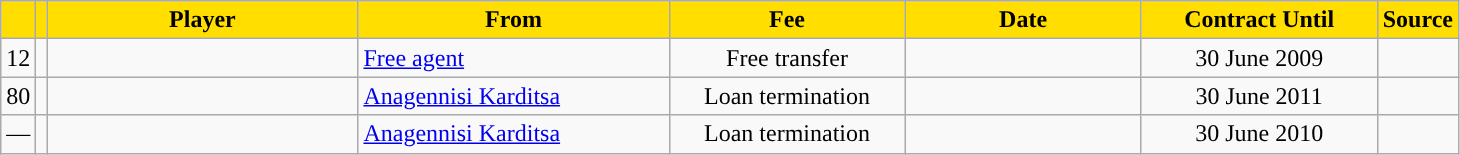<table class="wikitable sortable">
<tr>
<th style="background:#FFDE00"></th>
<th style="background:#FFDE00"></th>
<th width=200 style="background:#FFDE00">Player</th>
<th width=200 style="background:#FFDE00">From</th>
<th width=150 style="background:#FFDE00">Fee</th>
<th width=150 style="background:#FFDE00">Date</th>
<th width=150 style="background:#FFDE00">Contract Until</th>
<th style="background:#FFDE00">Source</th>
</tr>
<tr>
<td align=center>12</td>
<td align=center></td>
<td></td>
<td><a href='#'>Free agent</a></td>
<td align=center>Free transfer</td>
<td align=center></td>
<td align=center>30 June 2009</td>
<td align=center></td>
</tr>
<tr>
<td align=center>80</td>
<td align=center></td>
<td></td>
<td> <a href='#'>Anagennisi Karditsa</a></td>
<td align=center>Loan termination</td>
<td align=center></td>
<td align=center>30 June 2011</td>
<td align=center></td>
</tr>
<tr>
<td align=center>—</td>
<td align=center></td>
<td></td>
<td> <a href='#'>Anagennisi Karditsa</a></td>
<td align=center>Loan termination</td>
<td align=center></td>
<td align=center>30 June 2010</td>
<td align=center></td>
</tr>
</table>
